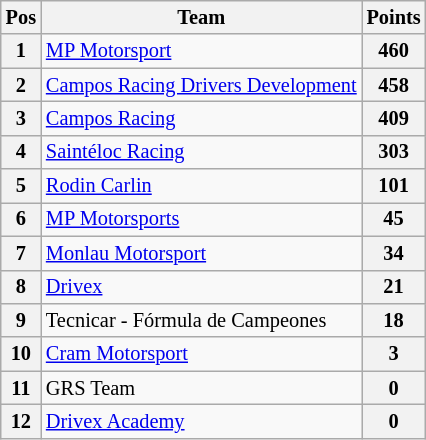<table class="wikitable" style="font-size: 85%">
<tr>
<th>Pos</th>
<th>Team</th>
<th>Points</th>
</tr>
<tr>
<th>1</th>
<td> <a href='#'>MP Motorsport</a></td>
<th>460</th>
</tr>
<tr>
<th>2</th>
<td nowrap> <a href='#'>Campos Racing Drivers Development</a></td>
<th>458</th>
</tr>
<tr>
<th>3</th>
<td> <a href='#'>Campos Racing</a></td>
<th>409</th>
</tr>
<tr>
<th>4</th>
<td> <a href='#'>Saintéloc Racing</a></td>
<th>303</th>
</tr>
<tr>
<th>5</th>
<td> <a href='#'>Rodin Carlin</a></td>
<th>101</th>
</tr>
<tr>
<th>6</th>
<td> <a href='#'>MP Motorsports</a></td>
<th>45</th>
</tr>
<tr>
<th>7</th>
<td> <a href='#'>Monlau Motorsport</a></td>
<th>34</th>
</tr>
<tr>
<th>8</th>
<td> <a href='#'>Drivex</a></td>
<th>21</th>
</tr>
<tr>
<th>9</th>
<td> Tecnicar - Fórmula de Campeones</td>
<th>18</th>
</tr>
<tr>
<th>10</th>
<td> <a href='#'>Cram Motorsport</a></td>
<th>3</th>
</tr>
<tr>
<th>11</th>
<td> GRS Team</td>
<th>0</th>
</tr>
<tr>
<th>12</th>
<td> <a href='#'>Drivex Academy</a></td>
<th>0</th>
</tr>
</table>
